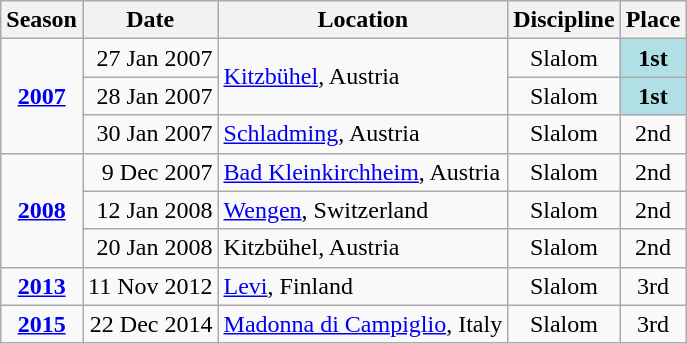<table class="wikitable">
<tr>
<th>Season</th>
<th>Date</th>
<th>Location</th>
<th>Discipline</th>
<th>Place</th>
</tr>
<tr>
<td rowspan=3 align=center><strong><a href='#'>2007</a></strong></td>
<td align=right>27 Jan 2007</td>
<td rowspan=2><a href='#'>Kitzbühel</a>, Austria</td>
<td align=center>Slalom</td>
<td align=center bgcolor="#BOEOE6"><strong>1st</strong></td>
</tr>
<tr>
<td align=right>28 Jan 2007</td>
<td align=center>Slalom</td>
<td align=center bgcolor="#BOEOE6"><strong>1st</strong></td>
</tr>
<tr>
<td align=right>30 Jan 2007</td>
<td><a href='#'>Schladming</a>, Austria</td>
<td align=center>Slalom</td>
<td align=center>2nd</td>
</tr>
<tr>
<td rowspan=3 align=center><strong><a href='#'>2008</a></strong></td>
<td align=right>9 Dec 2007</td>
<td><a href='#'>Bad Kleinkirchheim</a>, Austria</td>
<td align=center>Slalom</td>
<td align=center>2nd</td>
</tr>
<tr>
<td align=right>12 Jan 2008</td>
<td><a href='#'>Wengen</a>, Switzerland</td>
<td align=center>Slalom</td>
<td align=center>2nd</td>
</tr>
<tr>
<td align=right>20 Jan 2008</td>
<td>Kitzbühel, Austria</td>
<td align=center>Slalom</td>
<td align=center>2nd</td>
</tr>
<tr>
<td rowspan=1 align=center><strong><a href='#'>2013</a></strong></td>
<td align=right>11 Nov 2012</td>
<td><a href='#'>Levi</a>, Finland</td>
<td align=center>Slalom</td>
<td align=center>3rd</td>
</tr>
<tr>
<td rowspan=1 align=center><strong><a href='#'>2015</a></strong></td>
<td align=right>22 Dec 2014</td>
<td><a href='#'>Madonna di Campiglio</a>, Italy</td>
<td align=center>Slalom</td>
<td align=center>3rd</td>
</tr>
</table>
